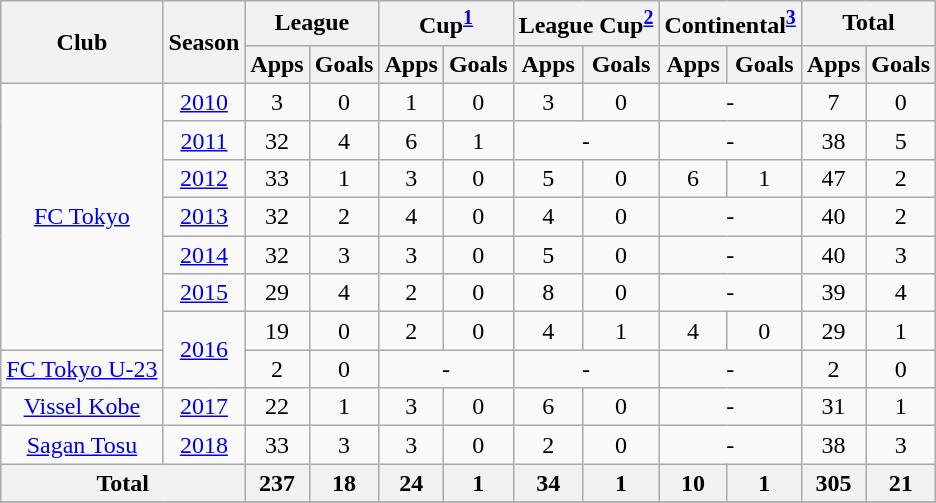<table class="wikitable" style="text-align:center;">
<tr>
<th rowspan="2">Club</th>
<th rowspan="2">Season</th>
<th colspan="2">League</th>
<th colspan="2">Cup<sup><a href='#'>1</a></sup></th>
<th colspan="2">League Cup<sup><a href='#'>2</a></sup></th>
<th colspan="2">Continental<sup><a href='#'>3</a></sup></th>
<th colspan="2">Total</th>
</tr>
<tr>
<th>Apps</th>
<th>Goals</th>
<th>Apps</th>
<th>Goals</th>
<th>Apps</th>
<th>Goals</th>
<th>Apps</th>
<th>Goals</th>
<th>Apps</th>
<th>Goals</th>
</tr>
<tr>
<td rowspan="7"><a href='#'>FC Tokyo</a></td>
<td><a href='#'>2010</a></td>
<td>3</td>
<td>0</td>
<td>1</td>
<td>0</td>
<td>3</td>
<td>0</td>
<td colspan="2">-</td>
<td>7</td>
<td>0</td>
</tr>
<tr>
<td><a href='#'>2011</a></td>
<td>32</td>
<td>4</td>
<td>6</td>
<td>1</td>
<td colspan="2">-</td>
<td colspan="2">-</td>
<td>38</td>
<td>5</td>
</tr>
<tr>
<td><a href='#'>2012</a></td>
<td>33</td>
<td>1</td>
<td>3</td>
<td>0</td>
<td>5</td>
<td>0</td>
<td>6</td>
<td>1</td>
<td>47</td>
<td>2</td>
</tr>
<tr>
<td><a href='#'>2013</a></td>
<td>32</td>
<td>2</td>
<td>4</td>
<td>0</td>
<td>4</td>
<td>0</td>
<td colspan="2">-</td>
<td>40</td>
<td>2</td>
</tr>
<tr>
<td><a href='#'>2014</a></td>
<td>32</td>
<td>3</td>
<td>3</td>
<td>0</td>
<td>5</td>
<td>0</td>
<td colspan="2">-</td>
<td>40</td>
<td>3</td>
</tr>
<tr>
<td><a href='#'>2015</a></td>
<td>29</td>
<td>4</td>
<td>2</td>
<td>0</td>
<td>8</td>
<td>0</td>
<td colspan="2">-</td>
<td>39</td>
<td>4</td>
</tr>
<tr>
<td rowspan="2"><a href='#'>2016</a></td>
<td>19</td>
<td>0</td>
<td>2</td>
<td>0</td>
<td>4</td>
<td>1</td>
<td>4</td>
<td>0</td>
<td>29</td>
<td>1</td>
</tr>
<tr>
<td><a href='#'>FC Tokyo U-23</a></td>
<td>2</td>
<td>0</td>
<td colspan="2">-</td>
<td colspan="2">-</td>
<td colspan="2">-</td>
<td>2</td>
<td>0</td>
</tr>
<tr>
<td><a href='#'>Vissel Kobe</a></td>
<td><a href='#'>2017</a></td>
<td>22</td>
<td>1</td>
<td>3</td>
<td>0</td>
<td>6</td>
<td>0</td>
<td colspan="2">-</td>
<td>31</td>
<td>1</td>
</tr>
<tr>
<td rowspan=1><a href='#'>Sagan Tosu</a></td>
<td><a href='#'>2018</a></td>
<td>33</td>
<td>3</td>
<td>3</td>
<td>0</td>
<td>2</td>
<td>0</td>
<td colspan="2">-</td>
<td>38</td>
<td>3</td>
</tr>
<tr>
<th colspan="2">Total</th>
<th>237</th>
<th>18</th>
<th>24</th>
<th>1</th>
<th>34</th>
<th>1</th>
<th>10</th>
<th>1</th>
<th>305</th>
<th>21</th>
</tr>
<tr>
</tr>
</table>
